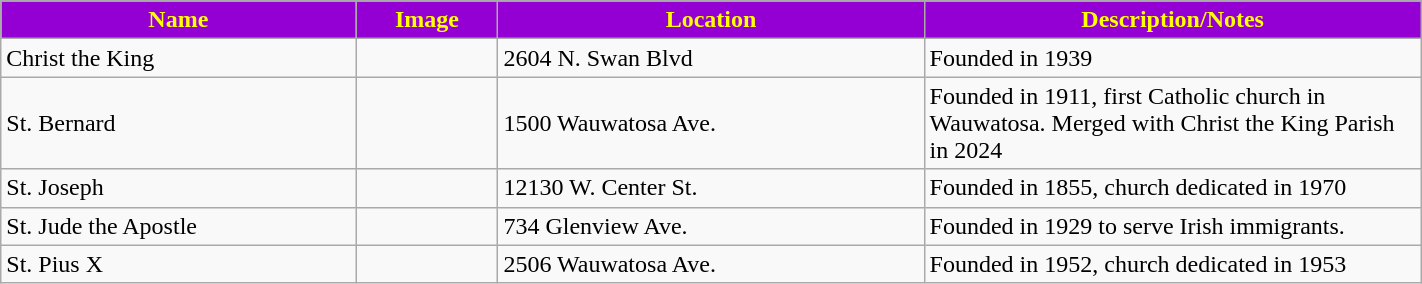<table class="wikitable sortable" style="width:75%">
<tr>
<th style="background:darkviolet; color:yellow;" width="25%"><strong>Name</strong></th>
<th style="background:darkviolet; color:yellow;" width="10%"><strong>Image</strong></th>
<th style="background:darkviolet; color:yellow;" width="30%"><strong>Location</strong></th>
<th style="background:darkviolet; color:yellow;" width="35%"><strong>Description/Notes</strong></th>
</tr>
<tr>
<td>Christ the King</td>
<td></td>
<td>2604 N. Swan Blvd</td>
<td>Founded in 1939</td>
</tr>
<tr>
<td>St. Bernard</td>
<td></td>
<td>1500 Wauwatosa Ave.</td>
<td>Founded in 1911, first Catholic church in Wauwatosa. Merged with Christ the King Parish in 2024</td>
</tr>
<tr>
<td>St. Joseph</td>
<td></td>
<td>12130 W. Center St.</td>
<td>Founded in 1855, church dedicated in 1970</td>
</tr>
<tr>
<td>St. Jude the Apostle</td>
<td></td>
<td>734 Glenview Ave.</td>
<td>Founded in 1929 to serve Irish immigrants.</td>
</tr>
<tr>
<td>St. Pius X</td>
<td></td>
<td>2506 Wauwatosa Ave.</td>
<td>Founded in 1952, church dedicated in 1953</td>
</tr>
</table>
